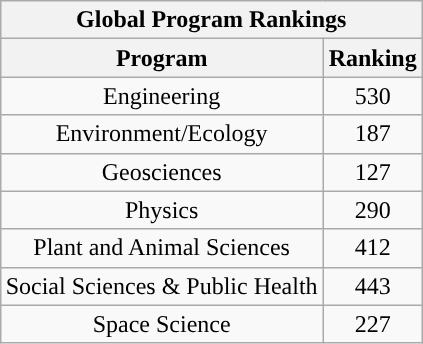<table class="wikitable sortable collapsible collapsed" style="float:right; clear:right; text-align:center">
<tr>
<th colspan=4>Global Program Rankings</th>
</tr>
<tr>
<th>Program</th>
<th>Ranking</th>
</tr>
<tr>
<td>Engineering</td>
<td>530</td>
</tr>
<tr>
<td>Environment/Ecology</td>
<td>187</td>
</tr>
<tr>
<td>Geosciences</td>
<td>127</td>
</tr>
<tr>
<td>Physics</td>
<td>290</td>
</tr>
<tr>
<td>Plant and Animal Sciences</td>
<td>412</td>
</tr>
<tr>
<td>Social Sciences & Public Health</td>
<td>443</td>
</tr>
<tr>
<td>Space Science</td>
<td>227</td>
</tr>
</table>
